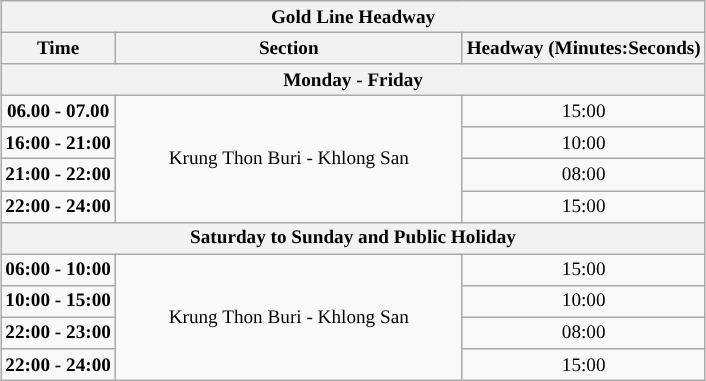<table class="wikitable" style="margin:auto;font-align:center;text-align:center;font-size:80%;">
<tr>
<th colspan="3" align="center" style="background:#">Gold Line Headway</th>
</tr>
<tr>
<th style="background:#">Time</th>
<th width="225px;" style="background:#">Section</th>
<th style="background:#">Headway (Minutes:Seconds)</th>
</tr>
<tr>
<th colspan="3">Monday - Friday</th>
</tr>
<tr>
<td><strong>06.00 - 07.00</strong></td>
<td rowspan="4"> Krung Thon Buri -  Khlong San</td>
<td>15:00</td>
</tr>
<tr>
<td><strong>16:00 - 21:00</strong></td>
<td>10:00</td>
</tr>
<tr>
<td><strong>21:00 - 22:00</strong></td>
<td>08:00</td>
</tr>
<tr>
<td><strong>22:00 - 24:00</strong></td>
<td>15:00</td>
</tr>
<tr>
<th colspan="3">Saturday to Sunday and Public Holiday</th>
</tr>
<tr>
<td><strong>06:00 - 10:00</strong></td>
<td rowspan="4"> Krung Thon Buri -  Khlong San</td>
<td>15:00</td>
</tr>
<tr>
<td><strong>10:00 - 15:00</strong></td>
<td>10:00</td>
</tr>
<tr>
<td><strong>22:00 - 23:00</strong></td>
<td>08:00</td>
</tr>
<tr>
<td><strong>22:00 - 24:00</strong></td>
<td>15:00</td>
</tr>
</table>
